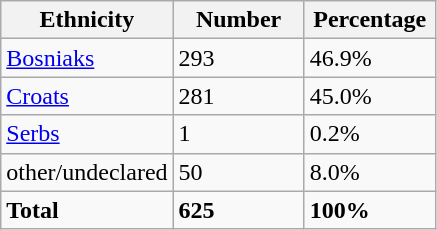<table class="wikitable">
<tr>
<th width="100px">Ethnicity</th>
<th width="80px">Number</th>
<th width="80px">Percentage</th>
</tr>
<tr>
<td><a href='#'>Bosniaks</a></td>
<td>293</td>
<td>46.9%</td>
</tr>
<tr>
<td><a href='#'>Croats</a></td>
<td>281</td>
<td>45.0%</td>
</tr>
<tr>
<td><a href='#'>Serbs</a></td>
<td>1</td>
<td>0.2%</td>
</tr>
<tr>
<td>other/undeclared</td>
<td>50</td>
<td>8.0%</td>
</tr>
<tr>
<td><strong>Total</strong></td>
<td><strong>625</strong></td>
<td><strong>100%</strong></td>
</tr>
</table>
